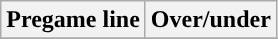<table class="wikitable">
<tr align="center">
<th>Pregame line</th>
<th>Over/under</th>
</tr>
<tr align="center">
</tr>
</table>
